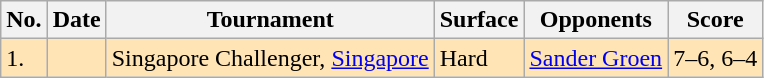<table class="sortable wikitable">
<tr>
<th>No.</th>
<th>Date</th>
<th>Tournament</th>
<th>Surface</th>
<th>Opponents</th>
<th class="unsortable">Score</th>
</tr>
<tr style="background:moccasin;">
<td>1.</td>
<td></td>
<td>Singapore Challenger, <a href='#'>Singapore</a></td>
<td>Hard</td>
<td> <a href='#'>Sander Groen</a></td>
<td>7–6, 6–4</td>
</tr>
</table>
